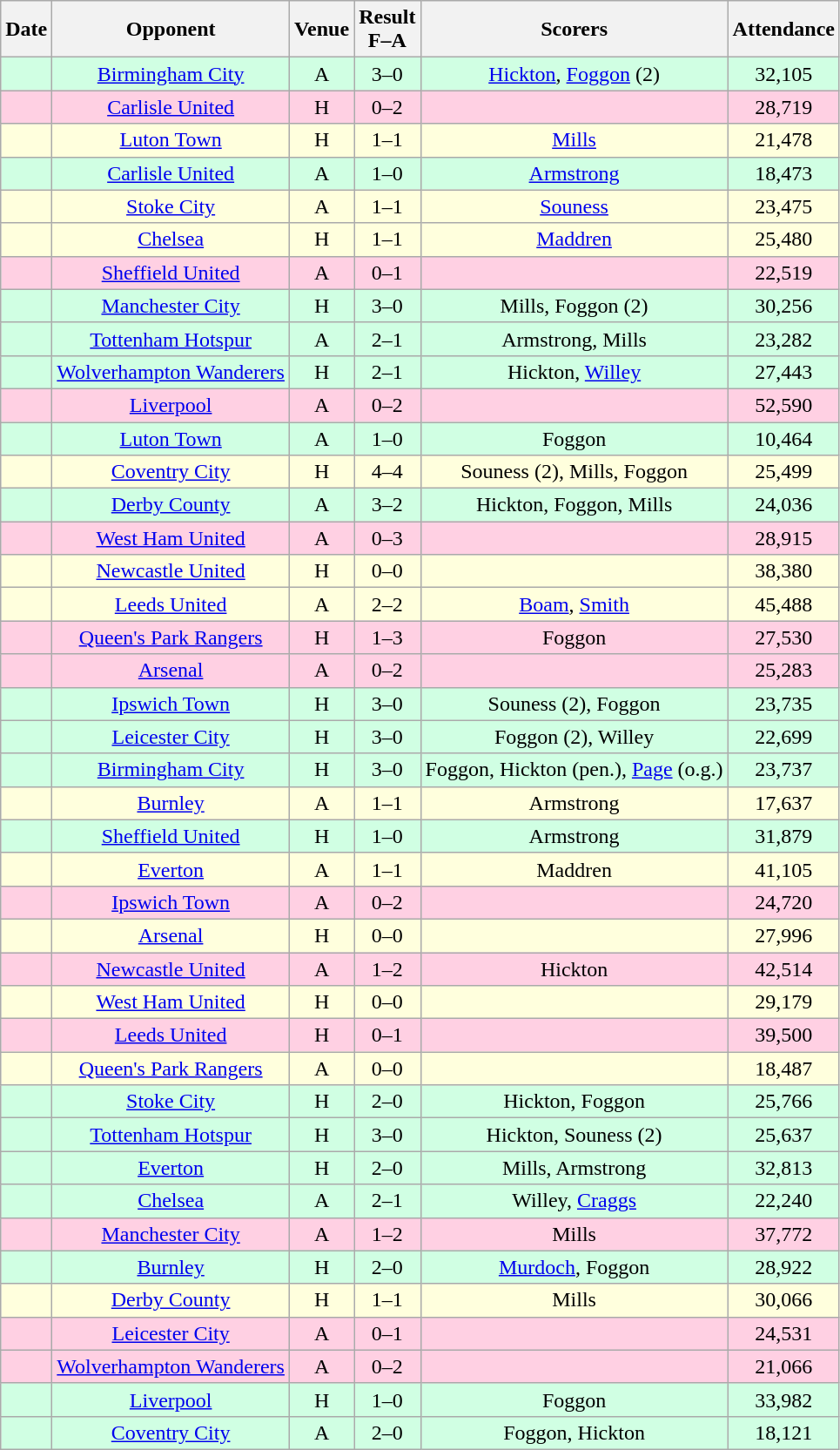<table class="wikitable sortable" style="text-align:center;">
<tr>
<th>Date</th>
<th>Opponent</th>
<th>Venue</th>
<th>Result<br>F–A</th>
<th class=unsortable>Scorers</th>
<th>Attendance</th>
</tr>
<tr bgcolor="d0ffe3">
<td></td>
<td><a href='#'>Birmingham City</a></td>
<td>A</td>
<td>3–0</td>
<td><a href='#'>Hickton</a>, <a href='#'>Foggon</a> (2)</td>
<td>32,105</td>
</tr>
<tr bgcolor="ffd0e3">
<td></td>
<td><a href='#'>Carlisle United</a></td>
<td>H</td>
<td>0–2</td>
<td></td>
<td>28,719</td>
</tr>
<tr bgcolor="ffffdd">
<td></td>
<td><a href='#'>Luton Town</a></td>
<td>H</td>
<td>1–1</td>
<td><a href='#'>Mills</a></td>
<td>21,478</td>
</tr>
<tr bgcolor="d0ffe3">
<td></td>
<td><a href='#'>Carlisle United</a></td>
<td>A</td>
<td>1–0</td>
<td><a href='#'>Armstrong</a></td>
<td>18,473</td>
</tr>
<tr bgcolor="ffffdd">
<td></td>
<td><a href='#'>Stoke City</a></td>
<td>A</td>
<td>1–1</td>
<td><a href='#'>Souness</a></td>
<td>23,475</td>
</tr>
<tr bgcolor="ffffdd">
<td></td>
<td><a href='#'>Chelsea</a></td>
<td>H</td>
<td>1–1</td>
<td><a href='#'>Maddren</a></td>
<td>25,480</td>
</tr>
<tr bgcolor="ffd0e3">
<td></td>
<td><a href='#'>Sheffield United</a></td>
<td>A</td>
<td>0–1</td>
<td></td>
<td>22,519</td>
</tr>
<tr bgcolor="d0ffe3">
<td></td>
<td><a href='#'>Manchester City</a></td>
<td>H</td>
<td>3–0</td>
<td>Mills, Foggon (2)</td>
<td>30,256</td>
</tr>
<tr bgcolor="d0ffe3">
<td></td>
<td><a href='#'>Tottenham Hotspur</a></td>
<td>A</td>
<td>2–1</td>
<td>Armstrong, Mills</td>
<td>23,282</td>
</tr>
<tr bgcolor="d0ffe3">
<td></td>
<td><a href='#'>Wolverhampton Wanderers</a></td>
<td>H</td>
<td>2–1</td>
<td>Hickton, <a href='#'>Willey</a></td>
<td>27,443</td>
</tr>
<tr bgcolor="ffd0e3">
<td></td>
<td><a href='#'>Liverpool</a></td>
<td>A</td>
<td>0–2</td>
<td></td>
<td>52,590</td>
</tr>
<tr bgcolor="d0ffe3">
<td></td>
<td><a href='#'>Luton Town</a></td>
<td>A</td>
<td>1–0</td>
<td>Foggon</td>
<td>10,464</td>
</tr>
<tr bgcolor="ffffdd">
<td></td>
<td><a href='#'>Coventry City</a></td>
<td>H</td>
<td>4–4</td>
<td>Souness (2), Mills, Foggon</td>
<td>25,499</td>
</tr>
<tr bgcolor="d0ffe3">
<td></td>
<td><a href='#'>Derby County</a></td>
<td>A</td>
<td>3–2</td>
<td>Hickton, Foggon, Mills</td>
<td>24,036</td>
</tr>
<tr bgcolor="ffd0e3">
<td></td>
<td><a href='#'>West Ham United</a></td>
<td>A</td>
<td>0–3</td>
<td></td>
<td>28,915</td>
</tr>
<tr bgcolor="ffffdd">
<td></td>
<td><a href='#'>Newcastle United</a></td>
<td>H</td>
<td>0–0</td>
<td></td>
<td>38,380</td>
</tr>
<tr bgcolor="ffffdd">
<td></td>
<td><a href='#'>Leeds United</a></td>
<td>A</td>
<td>2–2</td>
<td><a href='#'>Boam</a>, <a href='#'>Smith</a></td>
<td>45,488</td>
</tr>
<tr bgcolor="ffd0e3">
<td></td>
<td><a href='#'>Queen's Park Rangers</a></td>
<td>H</td>
<td>1–3</td>
<td>Foggon</td>
<td>27,530</td>
</tr>
<tr bgcolor="ffd0e3">
<td></td>
<td><a href='#'>Arsenal</a></td>
<td>A</td>
<td>0–2</td>
<td></td>
<td>25,283</td>
</tr>
<tr bgcolor="d0ffe3">
<td></td>
<td><a href='#'>Ipswich Town</a></td>
<td>H</td>
<td>3–0</td>
<td>Souness (2), Foggon</td>
<td>23,735</td>
</tr>
<tr bgcolor="d0ffe3">
<td></td>
<td><a href='#'>Leicester City</a></td>
<td>H</td>
<td>3–0</td>
<td>Foggon (2), Willey</td>
<td>22,699</td>
</tr>
<tr bgcolor="d0ffe3">
<td></td>
<td><a href='#'>Birmingham City</a></td>
<td>H</td>
<td>3–0</td>
<td>Foggon, Hickton (pen.), <a href='#'>Page</a> (o.g.)</td>
<td>23,737</td>
</tr>
<tr bgcolor="ffffdd">
<td></td>
<td><a href='#'>Burnley</a></td>
<td>A</td>
<td>1–1</td>
<td>Armstrong</td>
<td>17,637</td>
</tr>
<tr bgcolor="d0ffe3">
<td></td>
<td><a href='#'>Sheffield United</a></td>
<td>H</td>
<td>1–0</td>
<td>Armstrong</td>
<td>31,879</td>
</tr>
<tr bgcolor="ffffdd">
<td></td>
<td><a href='#'>Everton</a></td>
<td>A</td>
<td>1–1</td>
<td>Maddren</td>
<td>41,105</td>
</tr>
<tr bgcolor="ffd0e3">
<td></td>
<td><a href='#'>Ipswich Town</a></td>
<td>A</td>
<td>0–2</td>
<td></td>
<td>24,720</td>
</tr>
<tr bgcolor="ffffdd">
<td></td>
<td><a href='#'>Arsenal</a></td>
<td>H</td>
<td>0–0</td>
<td></td>
<td>27,996</td>
</tr>
<tr bgcolor="ffd0e3">
<td></td>
<td><a href='#'>Newcastle United</a></td>
<td>A</td>
<td>1–2</td>
<td>Hickton</td>
<td>42,514</td>
</tr>
<tr bgcolor="ffffdd">
<td></td>
<td><a href='#'>West Ham United</a></td>
<td>H</td>
<td>0–0</td>
<td></td>
<td>29,179</td>
</tr>
<tr bgcolor="ffd0e3">
<td></td>
<td><a href='#'>Leeds United</a></td>
<td>H</td>
<td>0–1</td>
<td></td>
<td>39,500</td>
</tr>
<tr bgcolor="ffffdd">
<td></td>
<td><a href='#'>Queen's Park Rangers</a></td>
<td>A</td>
<td>0–0</td>
<td></td>
<td>18,487</td>
</tr>
<tr bgcolor="d0ffe3">
<td></td>
<td><a href='#'>Stoke City</a></td>
<td>H</td>
<td>2–0</td>
<td>Hickton, Foggon</td>
<td>25,766</td>
</tr>
<tr bgcolor="d0ffe3">
<td></td>
<td><a href='#'>Tottenham Hotspur</a></td>
<td>H</td>
<td>3–0</td>
<td>Hickton, Souness (2)</td>
<td>25,637</td>
</tr>
<tr bgcolor="d0ffe3">
<td></td>
<td><a href='#'>Everton</a></td>
<td>H</td>
<td>2–0</td>
<td>Mills, Armstrong</td>
<td>32,813</td>
</tr>
<tr bgcolor="d0ffe3">
<td></td>
<td><a href='#'>Chelsea</a></td>
<td>A</td>
<td>2–1</td>
<td>Willey, <a href='#'>Craggs</a></td>
<td>22,240</td>
</tr>
<tr bgcolor="ffd0e3">
<td></td>
<td><a href='#'>Manchester City</a></td>
<td>A</td>
<td>1–2</td>
<td>Mills</td>
<td>37,772</td>
</tr>
<tr bgcolor="d0ffe3">
<td></td>
<td><a href='#'>Burnley</a></td>
<td>H</td>
<td>2–0</td>
<td><a href='#'>Murdoch</a>, Foggon</td>
<td>28,922</td>
</tr>
<tr bgcolor="ffffdd">
<td></td>
<td><a href='#'>Derby County</a></td>
<td>H</td>
<td>1–1</td>
<td>Mills</td>
<td>30,066</td>
</tr>
<tr bgcolor="ffd0e3">
<td></td>
<td><a href='#'>Leicester City</a></td>
<td>A</td>
<td>0–1</td>
<td></td>
<td>24,531</td>
</tr>
<tr bgcolor="ffd0e3">
<td></td>
<td><a href='#'>Wolverhampton Wanderers</a></td>
<td>A</td>
<td>0–2</td>
<td></td>
<td>21,066</td>
</tr>
<tr bgcolor="d0ffe3">
<td></td>
<td><a href='#'>Liverpool</a></td>
<td>H</td>
<td>1–0</td>
<td>Foggon</td>
<td>33,982</td>
</tr>
<tr bgcolor="d0ffe3">
<td></td>
<td><a href='#'>Coventry City</a></td>
<td>A</td>
<td>2–0</td>
<td>Foggon, Hickton</td>
<td>18,121</td>
</tr>
</table>
